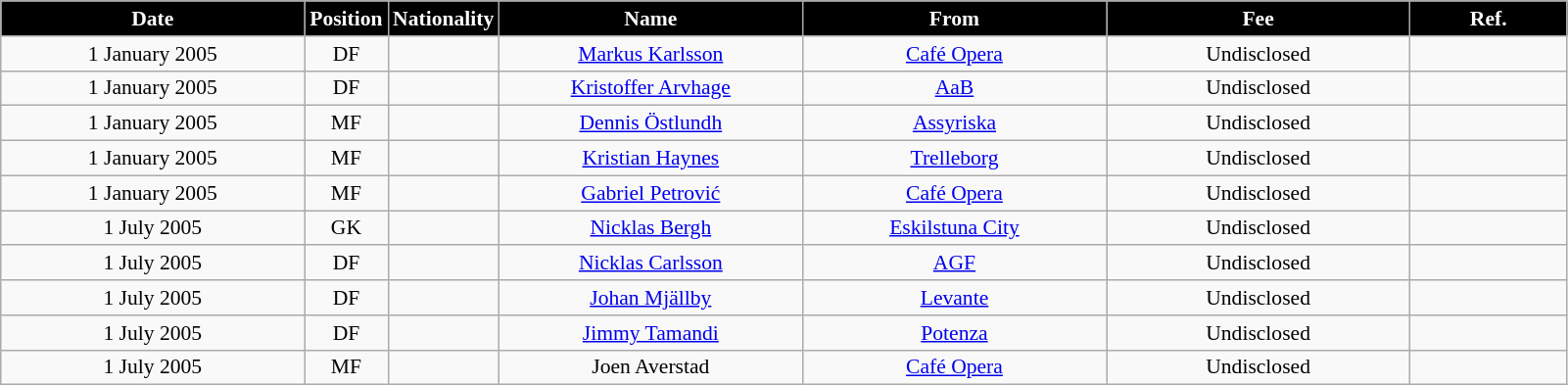<table class="wikitable"  style="text-align:center; font-size:90%; ">
<tr>
<th style="background:#000000; color:white; width:200px;">Date</th>
<th style="background:#000000; color:white; width:50px;">Position</th>
<th style="background:#000000; color:white; width:50px;">Nationality</th>
<th style="background:#000000; color:white; width:200px;">Name</th>
<th style="background:#000000; color:white; width:200px;">From</th>
<th style="background:#000000; color:white; width:200px;">Fee</th>
<th style="background:#000000; color:white; width:100px;">Ref.</th>
</tr>
<tr>
<td>1 January 2005</td>
<td>DF</td>
<td></td>
<td><a href='#'>Markus Karlsson</a></td>
<td><a href='#'>Café Opera</a></td>
<td>Undisclosed</td>
<td></td>
</tr>
<tr>
<td>1 January 2005</td>
<td>DF</td>
<td></td>
<td><a href='#'>Kristoffer Arvhage</a></td>
<td><a href='#'>AaB</a></td>
<td>Undisclosed</td>
<td></td>
</tr>
<tr>
<td>1 January 2005</td>
<td>MF</td>
<td></td>
<td><a href='#'>Dennis Östlundh</a></td>
<td><a href='#'>Assyriska</a></td>
<td>Undisclosed</td>
<td></td>
</tr>
<tr>
<td>1 January 2005</td>
<td>MF</td>
<td></td>
<td><a href='#'>Kristian Haynes</a></td>
<td><a href='#'>Trelleborg</a></td>
<td>Undisclosed</td>
<td></td>
</tr>
<tr>
<td>1 January 2005</td>
<td>MF</td>
<td></td>
<td><a href='#'>Gabriel Petrović</a></td>
<td><a href='#'>Café Opera</a></td>
<td>Undisclosed</td>
<td></td>
</tr>
<tr>
<td>1 July 2005</td>
<td>GK</td>
<td></td>
<td><a href='#'>Nicklas Bergh</a></td>
<td><a href='#'>Eskilstuna City</a></td>
<td>Undisclosed</td>
<td></td>
</tr>
<tr>
<td>1 July 2005</td>
<td>DF</td>
<td></td>
<td><a href='#'>Nicklas Carlsson</a></td>
<td><a href='#'>AGF</a></td>
<td>Undisclosed</td>
<td></td>
</tr>
<tr>
<td>1 July 2005</td>
<td>DF</td>
<td></td>
<td><a href='#'>Johan Mjällby</a></td>
<td><a href='#'>Levante</a></td>
<td>Undisclosed</td>
<td></td>
</tr>
<tr>
<td>1 July 2005</td>
<td>DF</td>
<td></td>
<td><a href='#'>Jimmy Tamandi</a></td>
<td><a href='#'>Potenza</a></td>
<td>Undisclosed</td>
<td></td>
</tr>
<tr>
<td>1 July 2005</td>
<td>MF</td>
<td></td>
<td>Joen Averstad</td>
<td><a href='#'>Café Opera</a></td>
<td>Undisclosed</td>
<td></td>
</tr>
</table>
